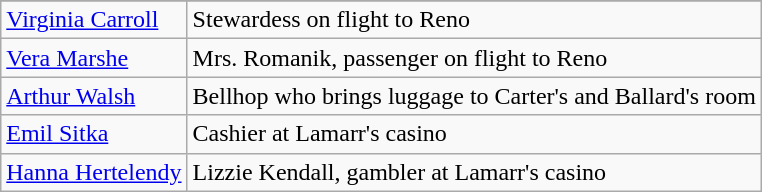<table class=wikitable>
<tr>
</tr>
<tr>
<td><a href='#'>Virginia Carroll</a></td>
<td>Stewardess on flight to Reno</td>
</tr>
<tr>
<td><a href='#'>Vera Marshe</a></td>
<td>Mrs. Romanik, passenger on flight to Reno</td>
</tr>
<tr>
<td><a href='#'>Arthur Walsh</a></td>
<td>Bellhop who brings luggage to Carter's and Ballard's room</td>
</tr>
<tr>
<td><a href='#'>Emil Sitka</a></td>
<td>Cashier at Lamarr's casino</td>
</tr>
<tr>
<td><a href='#'>Hanna Hertelendy</a></td>
<td>Lizzie Kendall, gambler at Lamarr's casino</td>
</tr>
</table>
